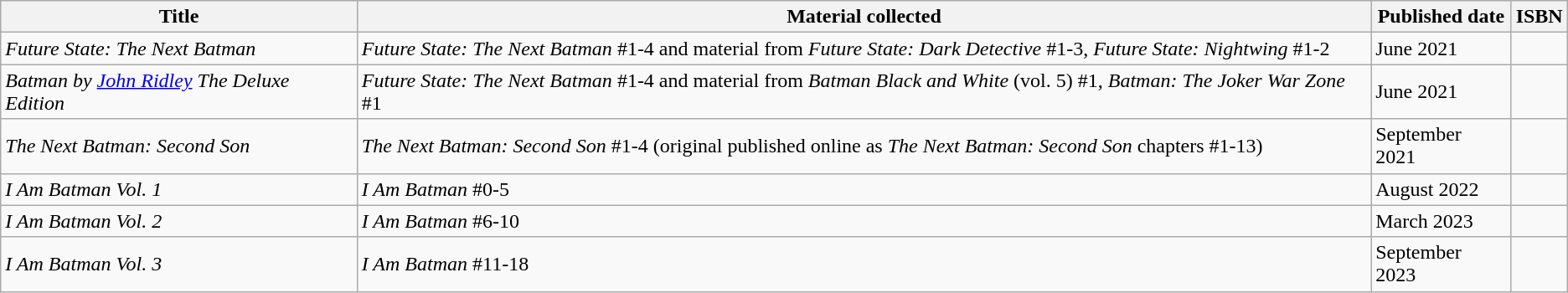<table class="wikitable">
<tr>
<th>Title</th>
<th>Material collected</th>
<th>Published date</th>
<th>ISBN</th>
</tr>
<tr>
<td><em>Future State: The Next Batman</em></td>
<td><em>Future State: The Next Batman</em> #1-4 and material from <em>Future State: Dark Detective</em> #1-3, <em>Future State: Nightwing</em> #1-2</td>
<td>June 2021</td>
<td></td>
</tr>
<tr>
<td><em>Batman by <a href='#'>John Ridley</a> The Deluxe Edition</em></td>
<td><em>Future State: The Next Batman</em> #1-4 and material from <em>Batman Black and White</em> (vol. 5) #1, <em>Batman: The Joker War Zone</em> #1</td>
<td>June 2021</td>
<td></td>
</tr>
<tr>
<td><em>The Next Batman: Second Son</em></td>
<td><em>The Next Batman: Second Son</em> #1-4 (original published online as <em>The Next Batman: Second Son</em> chapters #1-13)</td>
<td>September 2021</td>
<td></td>
</tr>
<tr>
<td><em>I Am Batman Vol. 1</em></td>
<td><em>I Am Batman</em> #0-5</td>
<td>August 2022</td>
<td></td>
</tr>
<tr>
<td><em>I Am Batman Vol. 2</em></td>
<td><em>I Am Batman</em> #6-10</td>
<td>March 2023</td>
<td></td>
</tr>
<tr>
<td><em>I Am Batman Vol. 3</em></td>
<td><em>I Am Batman</em> #11-18</td>
<td>September 2023</td>
<td></td>
</tr>
</table>
